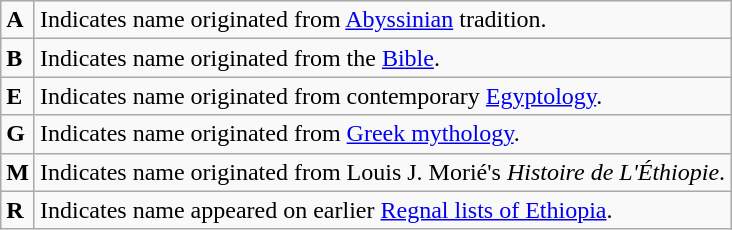<table class="wikitable">
<tr>
<td><strong>A</strong></td>
<td>Indicates name originated from <a href='#'>Abyssinian</a> tradition.</td>
</tr>
<tr>
<td><strong>B</strong></td>
<td>Indicates name originated from the <a href='#'>Bible</a>.</td>
</tr>
<tr>
<td><strong>E</strong></td>
<td>Indicates name originated from contemporary <a href='#'>Egyptology</a>.</td>
</tr>
<tr>
<td><strong>G</strong></td>
<td>Indicates name originated from <a href='#'>Greek mythology</a>.</td>
</tr>
<tr>
<td><strong>M</strong></td>
<td>Indicates name originated from Louis J. Morié's <em>Histoire de L'Éthiopie</em>.</td>
</tr>
<tr>
<td><strong>R</strong></td>
<td>Indicates name appeared on earlier <a href='#'>Regnal lists of Ethiopia</a>.</td>
</tr>
</table>
